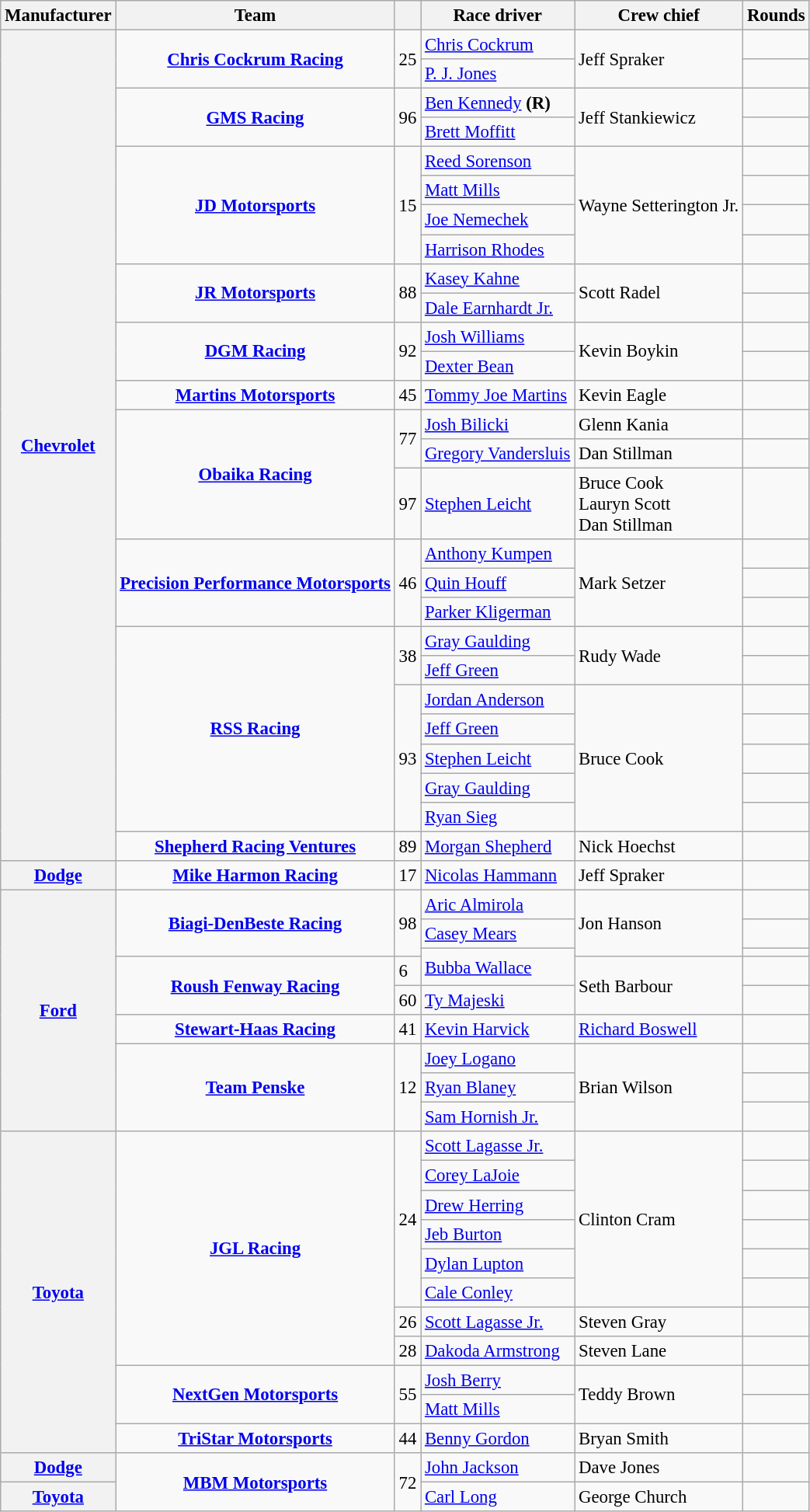<table class="wikitable" style="font-size: 95%;">
<tr>
<th>Manufacturer</th>
<th>Team</th>
<th></th>
<th>Race driver</th>
<th>Crew chief</th>
<th>Rounds</th>
</tr>
<tr>
<th rowspan=27><a href='#'>Chevrolet</a></th>
<td rowspan="2" style="text-align:center;"><strong><a href='#'>Chris Cockrum Racing</a></strong></td>
<td rowspan=2>25</td>
<td><a href='#'>Chris Cockrum</a></td>
<td rowspan=2>Jeff Spraker</td>
<td></td>
</tr>
<tr>
<td><a href='#'>P. J. Jones</a></td>
<td></td>
</tr>
<tr>
<td rowspan="2" style="text-align:center;"><strong><a href='#'>GMS Racing</a></strong></td>
<td rowspan=2>96</td>
<td><a href='#'>Ben Kennedy</a> <strong>(R)</strong></td>
<td rowspan=2>Jeff Stankiewicz</td>
<td></td>
</tr>
<tr>
<td><a href='#'>Brett Moffitt</a></td>
<td></td>
</tr>
<tr>
<td rowspan=4 style="text-align:center;"><strong><a href='#'>JD Motorsports</a></strong></td>
<td rowspan=4>15</td>
<td><a href='#'>Reed Sorenson</a></td>
<td rowspan=4>Wayne Setterington Jr.</td>
<td></td>
</tr>
<tr>
<td><a href='#'>Matt Mills</a></td>
<td></td>
</tr>
<tr>
<td><a href='#'>Joe Nemechek</a></td>
<td></td>
</tr>
<tr>
<td><a href='#'>Harrison Rhodes</a></td>
<td></td>
</tr>
<tr>
<td rowspan="2" style="text-align:center;"><strong><a href='#'>JR Motorsports</a></strong></td>
<td rowspan=2>88</td>
<td><a href='#'>Kasey Kahne</a></td>
<td rowspan=2>Scott Radel</td>
<td></td>
</tr>
<tr>
<td><a href='#'>Dale Earnhardt Jr.</a></td>
<td></td>
</tr>
<tr>
<td rowspan="2" style="text-align:center;"><strong><a href='#'>DGM Racing</a></strong></td>
<td rowspan=2>92</td>
<td><a href='#'>Josh Williams</a></td>
<td rowspan=2>Kevin Boykin</td>
<td></td>
</tr>
<tr>
<td><a href='#'>Dexter Bean</a></td>
<td></td>
</tr>
<tr>
<td style="text-align:center;"><strong><a href='#'>Martins Motorsports</a></strong></td>
<td>45</td>
<td><a href='#'>Tommy Joe Martins</a></td>
<td>Kevin Eagle</td>
<td></td>
</tr>
<tr>
<td rowspan="3" style="text-align:center;"><strong><a href='#'>Obaika Racing</a></strong></td>
<td rowspan=2>77</td>
<td><a href='#'>Josh Bilicki</a></td>
<td>Glenn Kania</td>
<td></td>
</tr>
<tr>
<td><a href='#'>Gregory Vandersluis</a></td>
<td>Dan Stillman</td>
<td></td>
</tr>
<tr>
<td>97</td>
<td><a href='#'>Stephen Leicht</a></td>
<td>Bruce Cook <small></small><br>Lauryn Scott <small></small> <br> Dan Stillman <small></small></td>
<td></td>
</tr>
<tr>
<td rowspan=3 style="text-align:center;"><strong><a href='#'>Precision Performance Motorsports</a></strong></td>
<td rowspan=3>46</td>
<td><a href='#'>Anthony Kumpen</a></td>
<td rowspan=3>Mark Setzer</td>
<td></td>
</tr>
<tr>
<td><a href='#'>Quin Houff</a></td>
<td></td>
</tr>
<tr>
<td><a href='#'>Parker Kligerman</a></td>
<td></td>
</tr>
<tr>
<td rowspan="7" style="text-align:center;"><strong><a href='#'>RSS Racing</a></strong></td>
<td rowspan=2>38</td>
<td><a href='#'>Gray Gaulding</a></td>
<td rowspan=2>Rudy Wade</td>
<td></td>
</tr>
<tr>
<td><a href='#'>Jeff Green</a></td>
<td></td>
</tr>
<tr>
<td rowspan=5>93</td>
<td><a href='#'>Jordan Anderson</a></td>
<td rowspan=5>Bruce Cook</td>
<td></td>
</tr>
<tr>
<td><a href='#'>Jeff Green</a></td>
<td></td>
</tr>
<tr>
<td><a href='#'>Stephen Leicht</a></td>
<td></td>
</tr>
<tr>
<td><a href='#'>Gray Gaulding</a></td>
<td></td>
</tr>
<tr>
<td><a href='#'>Ryan Sieg</a></td>
<td></td>
</tr>
<tr>
<td style="text-align:center;"><strong><a href='#'>Shepherd Racing Ventures</a></strong></td>
<td>89</td>
<td><a href='#'>Morgan Shepherd</a></td>
<td>Nick Hoechst</td>
<td></td>
</tr>
<tr>
<th><a href='#'>Dodge</a></th>
<td style="text-align:center;"><strong><a href='#'>Mike Harmon Racing</a></strong></td>
<td>17</td>
<td><a href='#'>Nicolas Hammann</a></td>
<td>Jeff Spraker</td>
<td></td>
</tr>
<tr>
<th rowspan=9><a href='#'>Ford</a></th>
<td rowspan=3 style="text-align:center;"><strong><a href='#'>Biagi-DenBeste Racing</a></strong></td>
<td rowspan=3>98</td>
<td><a href='#'>Aric Almirola</a></td>
<td rowspan=3>Jon Hanson</td>
<td></td>
</tr>
<tr>
<td><a href='#'>Casey Mears</a></td>
<td></td>
</tr>
<tr>
<td rowspan=2><a href='#'>Bubba Wallace</a></td>
<td></td>
</tr>
<tr>
<td rowspan=2 style="text-align:center;"><strong><a href='#'>Roush Fenway Racing</a></strong></td>
<td>6</td>
<td rowspan=2>Seth Barbour</td>
<td></td>
</tr>
<tr>
<td>60</td>
<td><a href='#'>Ty Majeski</a></td>
<td></td>
</tr>
<tr>
<td style="text-align:center;"><strong><a href='#'>Stewart-Haas Racing</a></strong></td>
<td>41</td>
<td><a href='#'>Kevin Harvick</a></td>
<td><a href='#'>Richard Boswell</a></td>
<td></td>
</tr>
<tr>
<td rowspan="3" style="text-align:center;"><strong><a href='#'>Team Penske</a></strong></td>
<td rowspan=3>12</td>
<td><a href='#'>Joey Logano</a></td>
<td rowspan=3>Brian Wilson</td>
<td></td>
</tr>
<tr>
<td><a href='#'>Ryan Blaney</a></td>
<td></td>
</tr>
<tr>
<td><a href='#'>Sam Hornish Jr.</a></td>
<td></td>
</tr>
<tr>
<th rowspan=11><a href='#'>Toyota</a></th>
<td rowspan="8" style="text-align:center;"><strong><a href='#'>JGL Racing</a></strong></td>
<td rowspan=6>24</td>
<td><a href='#'>Scott Lagasse Jr.</a></td>
<td rowspan=6>Clinton Cram</td>
<td></td>
</tr>
<tr>
<td><a href='#'>Corey LaJoie</a></td>
<td></td>
</tr>
<tr>
<td><a href='#'>Drew Herring</a></td>
<td></td>
</tr>
<tr>
<td><a href='#'>Jeb Burton</a></td>
<td></td>
</tr>
<tr>
<td><a href='#'>Dylan Lupton</a></td>
<td></td>
</tr>
<tr>
<td><a href='#'>Cale Conley</a></td>
<td></td>
</tr>
<tr>
<td>26</td>
<td><a href='#'>Scott Lagasse Jr.</a></td>
<td>Steven Gray</td>
<td></td>
</tr>
<tr>
<td>28</td>
<td><a href='#'>Dakoda Armstrong</a></td>
<td>Steven Lane</td>
<td></td>
</tr>
<tr>
<td rowspan="2" style="text-align:center;"><strong><a href='#'>NextGen Motorsports</a></strong></td>
<td rowspan=2>55</td>
<td><a href='#'>Josh Berry</a></td>
<td rowspan=2>Teddy Brown</td>
<td></td>
</tr>
<tr>
<td><a href='#'>Matt Mills</a></td>
<td></td>
</tr>
<tr>
<td style="text-align:center;"><strong><a href='#'>TriStar Motorsports</a></strong></td>
<td>44</td>
<td><a href='#'>Benny Gordon</a></td>
<td>Bryan Smith</td>
<td></td>
</tr>
<tr>
<th><a href='#'>Dodge</a></th>
<td rowspan="2" style="text-align:center;"><strong><a href='#'>MBM Motorsports</a></strong></td>
<td rowspan=2>72</td>
<td><a href='#'>John Jackson</a></td>
<td>Dave Jones</td>
<td></td>
</tr>
<tr>
<th><a href='#'>Toyota</a></th>
<td><a href='#'>Carl Long</a></td>
<td>George Church</td>
<td></td>
</tr>
</table>
